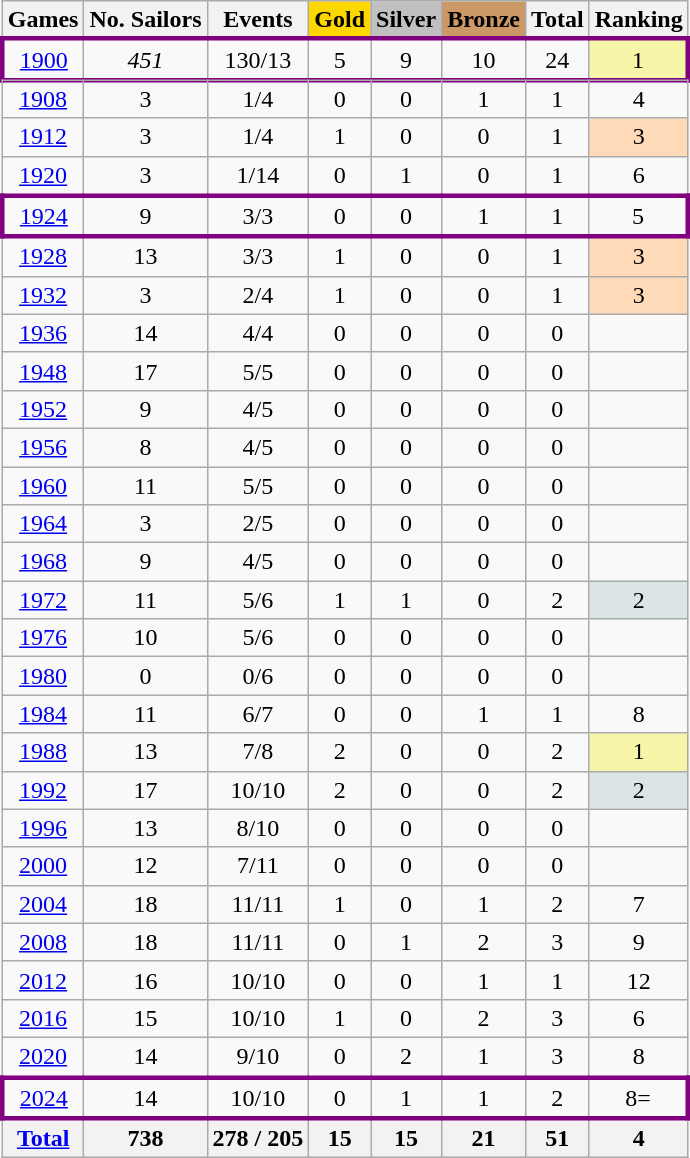<table class="wikitable sortable" style="text-align:center">
<tr>
<th>Games</th>
<th>No. Sailors</th>
<th>Events</th>
<th style="background-color:gold;">Gold</th>
<th style="background-color:silver;">Silver</th>
<th style="background-color:#c96;">Bronze</th>
<th>Total</th>
<th>Ranking</th>
</tr>
<tr>
</tr>
<tr align=center style="border: 3px solid purple">
<td><a href='#'>1900</a></td>
<td><em>451</em></td>
<td>130/13</td>
<td>5</td>
<td>9</td>
<td>10</td>
<td>24</td>
<td bgcolor=F7F6A8>1</td>
</tr>
<tr>
</tr>
<tr>
<td><a href='#'>1908</a></td>
<td>3</td>
<td>1/4</td>
<td>0</td>
<td>0</td>
<td>1</td>
<td>1</td>
<td>4</td>
</tr>
<tr>
<td><a href='#'>1912</a></td>
<td>3</td>
<td>1/4</td>
<td>1</td>
<td>0</td>
<td>0</td>
<td>1</td>
<td bgcolor=ffdab9>3</td>
</tr>
<tr>
<td><a href='#'>1920</a></td>
<td>3</td>
<td>1/14</td>
<td>0</td>
<td>1</td>
<td>0</td>
<td>1</td>
<td>6</td>
</tr>
<tr align=center style="border: 3px solid purple">
<td><a href='#'>1924</a></td>
<td>9</td>
<td>3/3</td>
<td>0</td>
<td>0</td>
<td>1</td>
<td>1</td>
<td>5</td>
</tr>
<tr>
<td><a href='#'>1928</a></td>
<td>13</td>
<td>3/3</td>
<td>1</td>
<td>0</td>
<td>0</td>
<td>1</td>
<td bgcolor=ffdab9>3</td>
</tr>
<tr>
<td><a href='#'>1932</a></td>
<td>3</td>
<td>2/4</td>
<td>1</td>
<td>0</td>
<td>0</td>
<td>1</td>
<td bgcolor=ffdab9>3</td>
</tr>
<tr>
<td><a href='#'>1936</a></td>
<td>14</td>
<td>4/4</td>
<td>0</td>
<td>0</td>
<td>0</td>
<td>0</td>
<td></td>
</tr>
<tr>
<td><a href='#'>1948</a></td>
<td>17</td>
<td>5/5</td>
<td>0</td>
<td>0</td>
<td>0</td>
<td>0</td>
<td></td>
</tr>
<tr>
<td><a href='#'>1952</a></td>
<td>9</td>
<td>4/5</td>
<td>0</td>
<td>0</td>
<td>0</td>
<td>0</td>
<td></td>
</tr>
<tr>
<td><a href='#'>1956</a></td>
<td>8</td>
<td>4/5</td>
<td>0</td>
<td>0</td>
<td>0</td>
<td>0</td>
<td></td>
</tr>
<tr>
<td><a href='#'>1960</a></td>
<td>11</td>
<td>5/5</td>
<td>0</td>
<td>0</td>
<td>0</td>
<td>0</td>
<td></td>
</tr>
<tr>
<td><a href='#'>1964</a></td>
<td>3</td>
<td>2/5</td>
<td>0</td>
<td>0</td>
<td>0</td>
<td>0</td>
<td></td>
</tr>
<tr>
<td><a href='#'>1968</a></td>
<td>9</td>
<td>4/5</td>
<td>0</td>
<td>0</td>
<td>0</td>
<td>0</td>
<td></td>
</tr>
<tr>
<td><a href='#'>1972</a></td>
<td>11</td>
<td>5/6</td>
<td>1</td>
<td>1</td>
<td>0</td>
<td>2</td>
<td bgcolor=dce5e5>2</td>
</tr>
<tr>
<td><a href='#'>1976</a></td>
<td>10</td>
<td>5/6</td>
<td>0</td>
<td>0</td>
<td>0</td>
<td>0</td>
<td></td>
</tr>
<tr>
<td><a href='#'>1980</a></td>
<td>0</td>
<td>0/6</td>
<td>0</td>
<td>0</td>
<td>0</td>
<td>0</td>
<td></td>
</tr>
<tr>
<td><a href='#'>1984</a></td>
<td>11</td>
<td>6/7</td>
<td>0</td>
<td>0</td>
<td>1</td>
<td>1</td>
<td>8</td>
</tr>
<tr>
<td><a href='#'>1988</a></td>
<td>13</td>
<td>7/8</td>
<td>2</td>
<td>0</td>
<td>0</td>
<td>2</td>
<td bgcolor=F7F6A8>1</td>
</tr>
<tr>
<td><a href='#'>1992</a></td>
<td>17</td>
<td>10/10</td>
<td>2</td>
<td>0</td>
<td>0</td>
<td>2</td>
<td bgcolor=dce5e5>2</td>
</tr>
<tr>
<td><a href='#'>1996</a></td>
<td>13</td>
<td>8/10</td>
<td>0</td>
<td>0</td>
<td>0</td>
<td>0</td>
<td></td>
</tr>
<tr>
<td><a href='#'>2000</a></td>
<td>12</td>
<td>7/11</td>
<td>0</td>
<td>0</td>
<td>0</td>
<td>0</td>
<td></td>
</tr>
<tr>
<td><a href='#'>2004</a></td>
<td>18</td>
<td>11/11</td>
<td>1</td>
<td>0</td>
<td>1</td>
<td>2</td>
<td>7</td>
</tr>
<tr>
<td><a href='#'>2008</a></td>
<td>18</td>
<td>11/11</td>
<td>0</td>
<td>1</td>
<td>2</td>
<td>3</td>
<td>9</td>
</tr>
<tr>
<td><a href='#'>2012</a></td>
<td>16</td>
<td>10/10</td>
<td>0</td>
<td>0</td>
<td>1</td>
<td>1</td>
<td>12</td>
</tr>
<tr>
<td><a href='#'>2016</a></td>
<td>15</td>
<td>10/10</td>
<td>1</td>
<td>0</td>
<td>2</td>
<td>3</td>
<td>6</td>
</tr>
<tr>
<td><a href='#'>2020</a></td>
<td>14</td>
<td>9/10</td>
<td>0</td>
<td>2</td>
<td>1</td>
<td>3</td>
<td>8</td>
</tr>
<tr align=center style="border: 3px solid purple">
<td><a href='#'>2024</a></td>
<td>14</td>
<td>10/10</td>
<td>0</td>
<td>1</td>
<td>1</td>
<td>2</td>
<td>8=</td>
</tr>
<tr>
<th><a href='#'>Total</a></th>
<th>738</th>
<th>278 / 205</th>
<th>15</th>
<th>15</th>
<th>21</th>
<th>51</th>
<th>4</th>
</tr>
</table>
